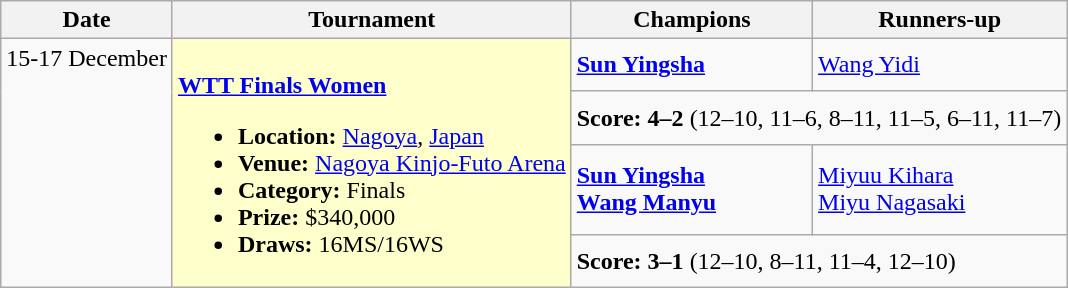<table class="wikitable">
<tr>
<th scope=col>Date</th>
<th scope=col>Tournament</th>
<th scope=col>Champions</th>
<th scope=col>Runners-up</th>
</tr>
<tr valign=top>
<td rowspan=4>15-17 December</td>
<td style="background:#ffc;" rowspan="4"><br><strong><a href='#'>WTT Finals Women</a></strong><ul><li><strong>Location:</strong> <a href='#'>Nagoya</a>, <a href='#'>Japan</a></li><li><strong>Venue:</strong> <a href='#'>Nagoya Kinjo-Futo Arena</a></li><li><strong>Category:</strong> Finals</li><li><strong>Prize:</strong> $340,000</li><li><strong>Draws:</strong> 16MS/16WS</li></ul></td>
<td valign=middle><strong> <a href='#'>Sun Yingsha</a></strong></td>
<td valign=middle> <a href='#'>Wang Yidi</a></td>
</tr>
<tr>
<td colspan=2><strong>Score: 4–2</strong> (12–10, 11–6, 8–11, 11–5, 6–11, 11–7)</td>
</tr>
<tr valign=middle>
<td><strong> <a href='#'>Sun Yingsha</a><br> <a href='#'>Wang Manyu</a></strong></td>
<td> <a href='#'>Miyuu Kihara</a><br> <a href='#'>Miyu Nagasaki</a></td>
</tr>
<tr>
<td colspan=2><strong>Score: 3–1</strong> (12–10, 8–11, 11–4, 12–10)</td>
</tr>
</table>
